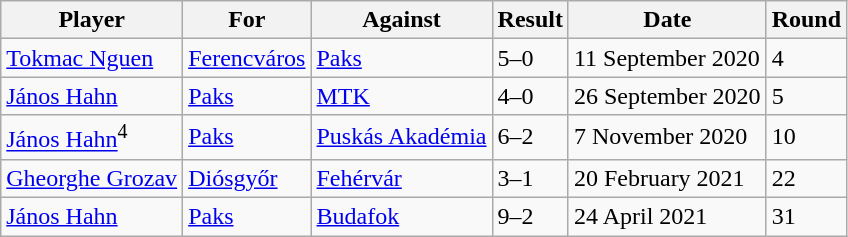<table class="wikitable sortable">
<tr>
<th>Player</th>
<th>For</th>
<th>Against</th>
<th>Result</th>
<th>Date</th>
<th>Round</th>
</tr>
<tr>
<td> <a href='#'>Tokmac Nguen</a></td>
<td><a href='#'>Ferencváros</a></td>
<td><a href='#'>Paks</a></td>
<td>5–0</td>
<td>11 September 2020</td>
<td>4</td>
</tr>
<tr>
<td> <a href='#'>János Hahn</a></td>
<td><a href='#'>Paks</a></td>
<td><a href='#'>MTK</a></td>
<td>4–0</td>
<td>26 September 2020</td>
<td>5</td>
</tr>
<tr>
<td> <a href='#'>János Hahn</a><sup>4</sup></td>
<td><a href='#'>Paks</a></td>
<td><a href='#'>Puskás Akadémia</a></td>
<td>6–2</td>
<td>7 November 2020</td>
<td>10</td>
</tr>
<tr>
<td> <a href='#'>Gheorghe Grozav</a></td>
<td><a href='#'>Diósgyőr</a></td>
<td><a href='#'>Fehérvár</a></td>
<td>3–1</td>
<td>20 February 2021</td>
<td>22</td>
</tr>
<tr>
<td> <a href='#'>János Hahn</a></td>
<td><a href='#'>Paks</a></td>
<td><a href='#'>Budafok</a></td>
<td>9–2</td>
<td>24 April 2021</td>
<td>31</td>
</tr>
</table>
